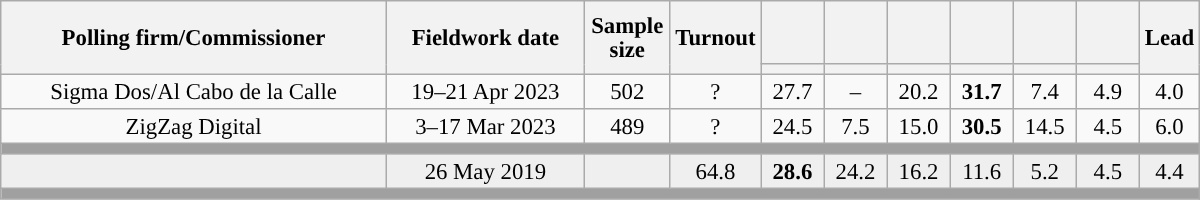<table class="wikitable collapsible collapsed" style="text-align:center; font-size:95%; line-height:16px;">
<tr style="height:42px;">
<th style="width:250px;" rowspan="2">Polling firm/Commissioner</th>
<th style="width:125px;" rowspan="2">Fieldwork date</th>
<th style="width:50px;" rowspan="2">Sample size</th>
<th style="width:45px;" rowspan="2">Turnout</th>
<th style="width:35px;"></th>
<th style="width:35px;"></th>
<th style="width:35px;"></th>
<th style="width:35px;"></th>
<th style="width:35px;"></th>
<th style="width:35px;"></th>
<th style="width:30px;" rowspan="2">Lead</th>
</tr>
<tr>
<th style="color:inherit;background:"></th>
<th style="color:inherit;background:"></th>
<th style="color:inherit;background:"></th>
<th style="color:inherit;background:"></th>
<th style="color:inherit;background:"></th>
<th style="color:inherit;background:"></th>
</tr>
<tr>
<td>Sigma Dos/Al Cabo de la Calle</td>
<td>19–21 Apr 2023</td>
<td>502</td>
<td>?</td>
<td>27.7<br></td>
<td>–</td>
<td>20.2<br></td>
<td><strong>31.7</strong><br></td>
<td>7.4<br></td>
<td>4.9<br></td>
<td style="background:">4.0</td>
</tr>
<tr>
<td>ZigZag Digital</td>
<td>3–17 Mar 2023</td>
<td>489</td>
<td>?</td>
<td>24.5<br></td>
<td>7.5<br></td>
<td>15.0<br></td>
<td><strong>30.5</strong><br></td>
<td>14.5<br></td>
<td>4.5<br></td>
<td style="background:">6.0</td>
</tr>
<tr>
<td colspan="11" style="background:#A0A0A0"></td>
</tr>
<tr style="background:#EFEFEF;">
<td><strong></strong></td>
<td>26 May 2019</td>
<td></td>
<td>64.8</td>
<td><strong>28.6</strong><br></td>
<td>24.2<br></td>
<td>16.2<br></td>
<td>11.6<br></td>
<td>5.2<br></td>
<td>4.5<br></td>
<td style="background:">4.4</td>
</tr>
<tr>
<td colspan="11" style="background:#A0A0A0"></td>
</tr>
</table>
